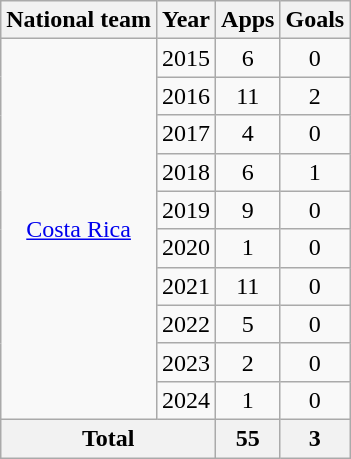<table class="wikitable" style="text-align:center">
<tr>
<th>National team</th>
<th>Year</th>
<th>Apps</th>
<th>Goals</th>
</tr>
<tr>
<td rowspan="10"><a href='#'>Costa Rica</a></td>
<td>2015</td>
<td>6</td>
<td>0</td>
</tr>
<tr>
<td>2016</td>
<td>11</td>
<td>2</td>
</tr>
<tr>
<td>2017</td>
<td>4</td>
<td>0</td>
</tr>
<tr>
<td>2018</td>
<td>6</td>
<td>1</td>
</tr>
<tr>
<td>2019</td>
<td>9</td>
<td>0</td>
</tr>
<tr>
<td>2020</td>
<td>1</td>
<td>0</td>
</tr>
<tr>
<td>2021</td>
<td>11</td>
<td>0</td>
</tr>
<tr>
<td>2022</td>
<td>5</td>
<td>0</td>
</tr>
<tr>
<td>2023</td>
<td>2</td>
<td>0</td>
</tr>
<tr>
<td>2024</td>
<td>1</td>
<td>0</td>
</tr>
<tr>
<th colspan="2">Total</th>
<th>55</th>
<th>3</th>
</tr>
</table>
